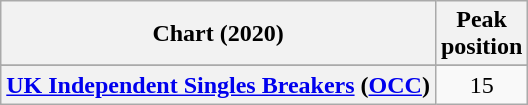<table class="wikitable sortable plainrowheaders" style="text-align:center">
<tr>
<th scope="col">Chart (2020)</th>
<th scope="col">Peak<br>position</th>
</tr>
<tr>
</tr>
<tr>
<th scope="row"><a href='#'>UK Independent Singles Breakers</a> (<a href='#'>OCC</a>)</th>
<td>15</td>
</tr>
</table>
